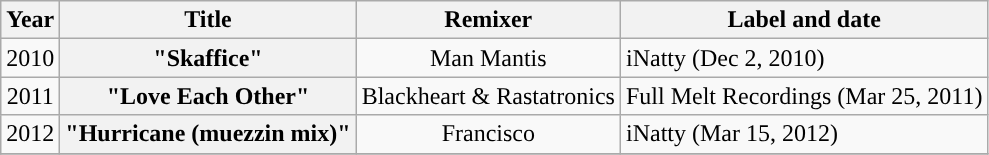<table class="wikitable plainrowheaders" style="text-align:center;">
<tr>
<th scope="col" rowspan="1">Year</th>
<th scope="col" rowspan="1">Title</th>
<th scope="col" rowspan="1">Remixer</th>
<th scope="col" rowspan="1">Label and date</th>
</tr>
<tr>
<td rowspan="1">2010</td>
<th scope="row">"Skaffice"</th>
<td>Man Mantis</td>
<td align=left>iNatty (Dec 2, 2010)</td>
</tr>
<tr>
<td rowspan="1">2011</td>
<th scope="row">"Love Each Other"</th>
<td>Blackheart & Rastatronics</td>
<td align=left>Full Melt Recordings (Mar 25, 2011)</td>
</tr>
<tr>
<td rowspan="1">2012</td>
<th scope="row">"Hurricane (muezzin mix)"</th>
<td>Francisco</td>
<td align=left>iNatty (Mar 15, 2012)</td>
</tr>
<tr>
</tr>
</table>
